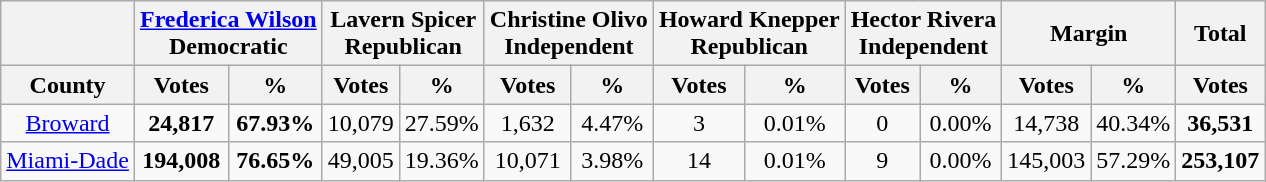<table class="wikitable sortable" style="text-align:center">
<tr>
<th></th>
<th style="text-align:center;" colspan="2"><a href='#'>Frederica Wilson</a><br>Democratic</th>
<th style="text-align:center;" colspan="2">Lavern Spicer<br>Republican</th>
<th style="text-align:center;" colspan="2">Christine Olivo<br>Independent</th>
<th style="text-align:center;" colspan="2">Howard Knepper<br>Republican</th>
<th style="text-align:center;" colspan="2">Hector Rivera<br>Independent</th>
<th style="text-align:center;" colspan="2">Margin</th>
<th style="text-align:center;">Total</th>
</tr>
<tr>
<th align=center>County</th>
<th style="text-align:center;" data-sort-type="number">Votes</th>
<th style="text-align:center;" data-sort-type="number">%</th>
<th style="text-align:center;" data-sort-type="number">Votes</th>
<th style="text-align:center;" data-sort-type="number">%</th>
<th style="text-align:center;" data-sort-type="number">Votes</th>
<th style="text-align:center;" data-sort-type="number">%</th>
<th style="text-align:center;" data-sort-type="number">Votes</th>
<th style="text-align:center;" data-sort-type="number">%</th>
<th style="text-align:center;" data-sort-type="number">Votes</th>
<th style="text-align:center;" data-sort-type="number">%</th>
<th style="text-align:center;" data-sort-type="number">Votes</th>
<th style="text-align:center;" data-sort-type="number">%</th>
<th style="text-align:center;" data-sort-type="number">Votes</th>
</tr>
<tr>
<td align=center><a href='#'>Broward</a></td>
<td><strong>24,817</strong></td>
<td><strong>67.93%</strong></td>
<td>10,079</td>
<td>27.59%</td>
<td>1,632</td>
<td>4.47%</td>
<td>3</td>
<td>0.01%</td>
<td>0</td>
<td>0.00%</td>
<td>14,738</td>
<td>40.34%</td>
<td><strong>36,531</strong></td>
</tr>
<tr>
<td align=center><a href='#'>Miami-Dade</a></td>
<td><strong>194,008</strong></td>
<td><strong>76.65%</strong></td>
<td>49,005</td>
<td>19.36%</td>
<td>10,071</td>
<td>3.98%</td>
<td>14</td>
<td>0.01%</td>
<td>9</td>
<td>0.00%</td>
<td>145,003</td>
<td>57.29%</td>
<td><strong>253,107</strong></td>
</tr>
</table>
